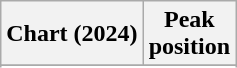<table class="wikitable sortable plainrowheaders" style="text-align:center">
<tr>
<th scope="col">Chart (2024)</th>
<th scope="col">Peak<br>position</th>
</tr>
<tr>
</tr>
<tr>
</tr>
<tr>
</tr>
<tr>
</tr>
<tr>
</tr>
<tr>
</tr>
<tr>
</tr>
<tr>
</tr>
<tr>
</tr>
<tr>
</tr>
</table>
